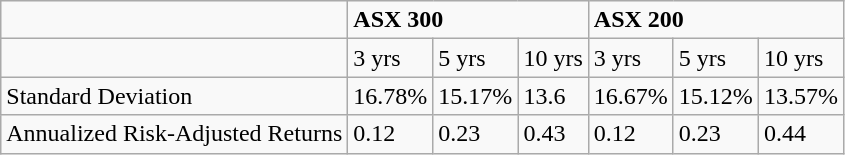<table class="wikitable">
<tr>
<td></td>
<td colspan="3"><strong>ASX 300</strong></td>
<td colspan="3"><strong>ASX 200</strong></td>
</tr>
<tr>
<td></td>
<td>3 yrs</td>
<td>5 yrs</td>
<td>10 yrs</td>
<td>3 yrs</td>
<td>5 yrs</td>
<td>10 yrs</td>
</tr>
<tr>
<td>Standard Deviation</td>
<td>16.78%</td>
<td>15.17%</td>
<td>13.6</td>
<td>16.67%</td>
<td>15.12%</td>
<td>13.57%</td>
</tr>
<tr>
<td>Annualized Risk-Adjusted Returns</td>
<td>0.12</td>
<td>0.23</td>
<td>0.43</td>
<td>0.12</td>
<td>0.23</td>
<td>0.44</td>
</tr>
</table>
